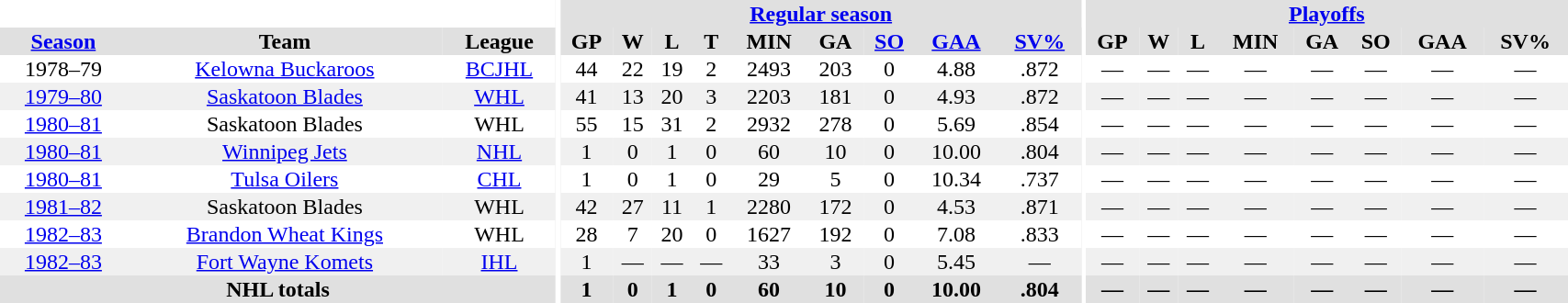<table border="0" cellpadding="1" cellspacing="0" style="width:90%; text-align:center;">
<tr bgcolor="#e0e0e0">
<th colspan="3" bgcolor="#ffffff"></th>
<th rowspan="99" bgcolor="#ffffff"></th>
<th colspan="9" bgcolor="#e0e0e0"><a href='#'>Regular season</a></th>
<th rowspan="99" bgcolor="#ffffff"></th>
<th colspan="8" bgcolor="#e0e0e0"><a href='#'>Playoffs</a></th>
</tr>
<tr bgcolor="#e0e0e0">
<th><a href='#'>Season</a></th>
<th>Team</th>
<th>League</th>
<th>GP</th>
<th>W</th>
<th>L</th>
<th>T</th>
<th>MIN</th>
<th>GA</th>
<th><a href='#'>SO</a></th>
<th><a href='#'>GAA</a></th>
<th><a href='#'>SV%</a></th>
<th>GP</th>
<th>W</th>
<th>L</th>
<th>MIN</th>
<th>GA</th>
<th>SO</th>
<th>GAA</th>
<th>SV%</th>
</tr>
<tr>
<td>1978–79</td>
<td><a href='#'>Kelowna Buckaroos</a></td>
<td><a href='#'>BCJHL</a></td>
<td>44</td>
<td>22</td>
<td>19</td>
<td>2</td>
<td>2493</td>
<td>203</td>
<td>0</td>
<td>4.88</td>
<td>.872</td>
<td>—</td>
<td>—</td>
<td>—</td>
<td>—</td>
<td>—</td>
<td>—</td>
<td>—</td>
<td>—</td>
</tr>
<tr bgcolor="#f0f0f0">
<td><a href='#'>1979–80</a></td>
<td><a href='#'>Saskatoon Blades</a></td>
<td><a href='#'>WHL</a></td>
<td>41</td>
<td>13</td>
<td>20</td>
<td>3</td>
<td>2203</td>
<td>181</td>
<td>0</td>
<td>4.93</td>
<td>.872</td>
<td>—</td>
<td>—</td>
<td>—</td>
<td>—</td>
<td>—</td>
<td>—</td>
<td>—</td>
<td>—</td>
</tr>
<tr>
<td><a href='#'>1980–81</a></td>
<td>Saskatoon Blades</td>
<td>WHL</td>
<td>55</td>
<td>15</td>
<td>31</td>
<td>2</td>
<td>2932</td>
<td>278</td>
<td>0</td>
<td>5.69</td>
<td>.854</td>
<td>—</td>
<td>—</td>
<td>—</td>
<td>—</td>
<td>—</td>
<td>—</td>
<td>—</td>
<td>—</td>
</tr>
<tr bgcolor="#f0f0f0">
<td><a href='#'>1980–81</a></td>
<td><a href='#'>Winnipeg Jets</a></td>
<td><a href='#'>NHL</a></td>
<td>1</td>
<td>0</td>
<td>1</td>
<td>0</td>
<td>60</td>
<td>10</td>
<td>0</td>
<td>10.00</td>
<td>.804</td>
<td>—</td>
<td>—</td>
<td>—</td>
<td>—</td>
<td>—</td>
<td>—</td>
<td>—</td>
<td>—</td>
</tr>
<tr>
<td><a href='#'>1980–81</a></td>
<td><a href='#'>Tulsa Oilers</a></td>
<td><a href='#'>CHL</a></td>
<td>1</td>
<td>0</td>
<td>1</td>
<td>0</td>
<td>29</td>
<td>5</td>
<td>0</td>
<td>10.34</td>
<td>.737</td>
<td>—</td>
<td>—</td>
<td>—</td>
<td>—</td>
<td>—</td>
<td>—</td>
<td>—</td>
<td>—</td>
</tr>
<tr bgcolor="#f0f0f0">
<td><a href='#'>1981–82</a></td>
<td>Saskatoon Blades</td>
<td>WHL</td>
<td>42</td>
<td>27</td>
<td>11</td>
<td>1</td>
<td>2280</td>
<td>172</td>
<td>0</td>
<td>4.53</td>
<td>.871</td>
<td>—</td>
<td>—</td>
<td>—</td>
<td>—</td>
<td>—</td>
<td>—</td>
<td>—</td>
<td>—</td>
</tr>
<tr>
<td><a href='#'>1982–83</a></td>
<td><a href='#'>Brandon Wheat Kings</a></td>
<td>WHL</td>
<td>28</td>
<td>7</td>
<td>20</td>
<td>0</td>
<td>1627</td>
<td>192</td>
<td>0</td>
<td>7.08</td>
<td>.833</td>
<td>—</td>
<td>—</td>
<td>—</td>
<td>—</td>
<td>—</td>
<td>—</td>
<td>—</td>
<td>—</td>
</tr>
<tr bgcolor="#f0f0f0">
<td><a href='#'>1982–83</a></td>
<td><a href='#'>Fort Wayne Komets</a></td>
<td><a href='#'>IHL</a></td>
<td>1</td>
<td>—</td>
<td>—</td>
<td>—</td>
<td>33</td>
<td>3</td>
<td>0</td>
<td>5.45</td>
<td>—</td>
<td>—</td>
<td>—</td>
<td>—</td>
<td>—</td>
<td>—</td>
<td>—</td>
<td>—</td>
<td>—</td>
</tr>
<tr bgcolor="#e0e0e0">
<th colspan=3>NHL totals</th>
<th>1</th>
<th>0</th>
<th>1</th>
<th>0</th>
<th>60</th>
<th>10</th>
<th>0</th>
<th>10.00</th>
<th>.804</th>
<th>—</th>
<th>—</th>
<th>—</th>
<th>—</th>
<th>—</th>
<th>—</th>
<th>—</th>
<th>—</th>
</tr>
</table>
